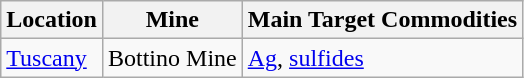<table class="wikitable">
<tr>
<th>Location</th>
<th>Mine</th>
<th>Main Target Commodities</th>
</tr>
<tr>
<td><a href='#'>Tuscany</a></td>
<td>Bottino Mine</td>
<td><a href='#'>Ag</a>, <a href='#'>sulfides</a></td>
</tr>
</table>
